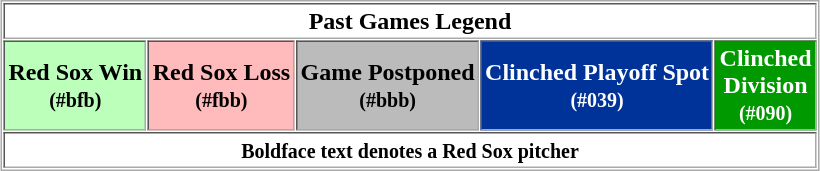<table border="1" cellpadding="2" cellspacing="1" style="margin:auto; border:1px solid #aaa;">
<tr>
<th colspan="5">Past Games Legend</th>
</tr>
<tr>
<th style="background:#bfb;">Red Sox Win <br><small>(#bfb)</small></th>
<th style="background:#fbb;">Red Sox Loss <br><small>(#fbb)</small></th>
<th style="background:#bbb;">Game Postponed <br><small>(#bbb)</small></th>
<th style="background:#039;color:white;">Clinched Playoff Spot <br><small>(#039)</small></th>
<th style="background:#090;color:white;">Clinched <br>Division <br><small>(#090)</small></th>
</tr>
<tr>
<th colspan="5"><small>Boldface text denotes a Red Sox pitcher</small></th>
</tr>
</table>
